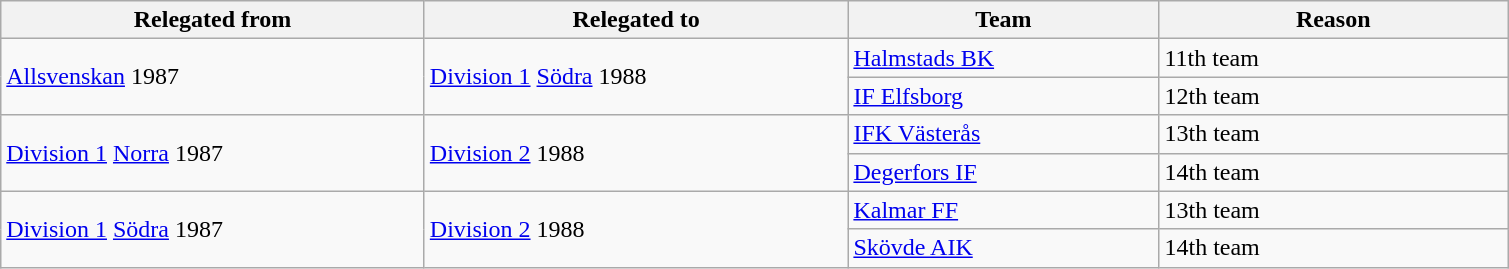<table class="wikitable" style="text-align: left">
<tr>
<th style="width: 275px;">Relegated from</th>
<th style="width: 275px;">Relegated to</th>
<th style="width: 200px;">Team</th>
<th style="width: 225px;">Reason</th>
</tr>
<tr>
<td rowspan=2><a href='#'>Allsvenskan</a> 1987</td>
<td rowspan=2><a href='#'>Division 1</a> <a href='#'>Södra</a> 1988</td>
<td><a href='#'>Halmstads BK</a></td>
<td>11th team</td>
</tr>
<tr>
<td><a href='#'>IF Elfsborg</a></td>
<td>12th team</td>
</tr>
<tr>
<td rowspan=2><a href='#'>Division 1</a> <a href='#'>Norra</a> 1987</td>
<td rowspan=2><a href='#'>Division 2</a> 1988</td>
<td><a href='#'>IFK Västerås</a></td>
<td>13th team</td>
</tr>
<tr>
<td><a href='#'>Degerfors IF</a></td>
<td>14th team</td>
</tr>
<tr>
<td rowspan=2><a href='#'>Division 1</a> <a href='#'>Södra</a> 1987</td>
<td rowspan=2><a href='#'>Division 2</a> 1988</td>
<td><a href='#'>Kalmar FF</a></td>
<td>13th team</td>
</tr>
<tr>
<td><a href='#'>Skövde AIK</a></td>
<td>14th team</td>
</tr>
</table>
